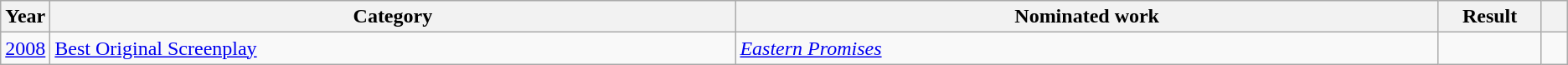<table class="wikitable sortable">
<tr>
<th scope="col" style="width:1em;">Year</th>
<th scope="col" style="width:39em;">Category</th>
<th scope="col" style="width:40em;">Nominated work</th>
<th scope="col" style="width:5em;">Result</th>
<th scope="col" style="width:1em;"class="unsortable"></th>
</tr>
<tr>
<td><a href='#'>2008</a></td>
<td><a href='#'>Best Original Screenplay</a></td>
<td><em><a href='#'>Eastern Promises</a></em></td>
<td></td>
<td></td>
</tr>
</table>
